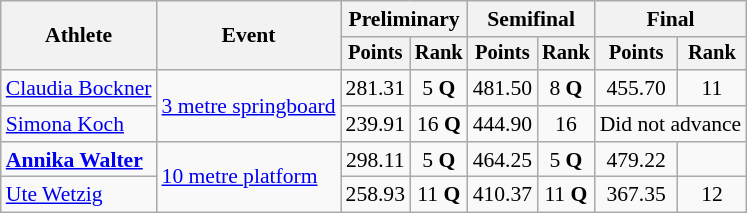<table class=wikitable style="font-size:90%">
<tr>
<th rowspan="2">Athlete</th>
<th rowspan="2">Event</th>
<th colspan="2">Preliminary</th>
<th colspan="2">Semifinal</th>
<th colspan="2">Final</th>
</tr>
<tr style="font-size:95%">
<th>Points</th>
<th>Rank</th>
<th>Points</th>
<th>Rank</th>
<th>Points</th>
<th>Rank</th>
</tr>
<tr align=center>
<td align=left><a href='#'>Claudia Bockner</a></td>
<td align=left rowspan=2><a href='#'>3 metre springboard</a></td>
<td>281.31</td>
<td>5 <strong>Q</strong></td>
<td>481.50</td>
<td>8 <strong>Q</strong></td>
<td>455.70</td>
<td>11</td>
</tr>
<tr align=center>
<td align=left><a href='#'>Simona Koch</a></td>
<td>239.91</td>
<td>16 <strong>Q</strong></td>
<td>444.90</td>
<td>16</td>
<td colspan=2>Did not advance</td>
</tr>
<tr align=center>
<td align=left><strong><a href='#'>Annika Walter</a></strong></td>
<td align=left rowspan=2><a href='#'>10 metre platform</a></td>
<td>298.11</td>
<td>5 <strong>Q</strong></td>
<td>464.25</td>
<td>5 <strong>Q</strong></td>
<td>479.22</td>
<td></td>
</tr>
<tr align=center>
<td align=left><a href='#'>Ute Wetzig</a></td>
<td>258.93</td>
<td>11 <strong>Q</strong></td>
<td>410.37</td>
<td>11 <strong>Q</strong></td>
<td>367.35</td>
<td>12</td>
</tr>
</table>
